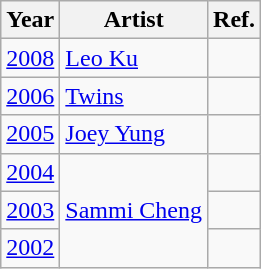<table class="wikitable">
<tr>
<th>Year</th>
<th>Artist</th>
<th>Ref.</th>
</tr>
<tr>
<td><a href='#'>2008</a></td>
<td><a href='#'>Leo Ku</a></td>
<td></td>
</tr>
<tr>
<td><a href='#'>2006</a></td>
<td><a href='#'>Twins</a></td>
<td></td>
</tr>
<tr>
<td><a href='#'>2005</a></td>
<td><a href='#'>Joey Yung</a></td>
<td></td>
</tr>
<tr>
<td><a href='#'>2004</a></td>
<td rowspan="3"><a href='#'>Sammi Cheng</a></td>
<td></td>
</tr>
<tr>
<td><a href='#'>2003</a></td>
<td></td>
</tr>
<tr>
<td><a href='#'>2002</a></td>
<td></td>
</tr>
</table>
